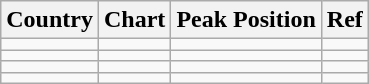<table class="wikitable">
<tr>
<th>Country</th>
<th>Chart</th>
<th>Peak Position</th>
<th>Ref</th>
</tr>
<tr>
<td></td>
<td></td>
<td></td>
<td></td>
</tr>
<tr>
<td></td>
<td></td>
<td></td>
<td></td>
</tr>
<tr>
<td></td>
<td></td>
<td></td>
<td></td>
</tr>
<tr>
<td></td>
<td></td>
<td></td>
<td></td>
</tr>
</table>
